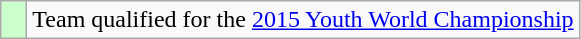<table class="wikitable" style="text-align: center;">
<tr>
<td width=10px bgcolor=#ccffcc></td>
<td>Team qualified for the <a href='#'>2015 Youth World Championship</a></td>
</tr>
</table>
